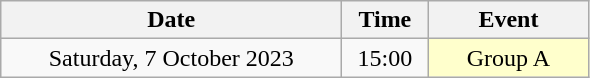<table class="wikitable" style="text-align:center;">
<tr>
<th width=220>Date</th>
<th width=50>Time</th>
<th width=100>Event</th>
</tr>
<tr>
<td>Saturday, 7 October 2023</td>
<td>15:00</td>
<td bgcolor="ffffcc">Group A</td>
</tr>
</table>
